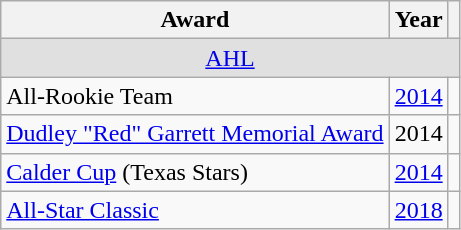<table class="wikitable">
<tr>
<th>Award</th>
<th>Year</th>
<th></th>
</tr>
<tr ALIGN="center" bgcolor="#e0e0e0">
<td colspan="3"><a href='#'>AHL</a></td>
</tr>
<tr>
<td>All-Rookie Team</td>
<td><a href='#'>2014</a></td>
<td></td>
</tr>
<tr>
<td><a href='#'>Dudley "Red" Garrett Memorial Award</a></td>
<td>2014</td>
<td></td>
</tr>
<tr>
<td><a href='#'>Calder Cup</a> (Texas Stars)</td>
<td><a href='#'>2014</a></td>
<td></td>
</tr>
<tr>
<td><a href='#'>All-Star Classic</a></td>
<td><a href='#'>2018</a></td>
<td></td>
</tr>
</table>
